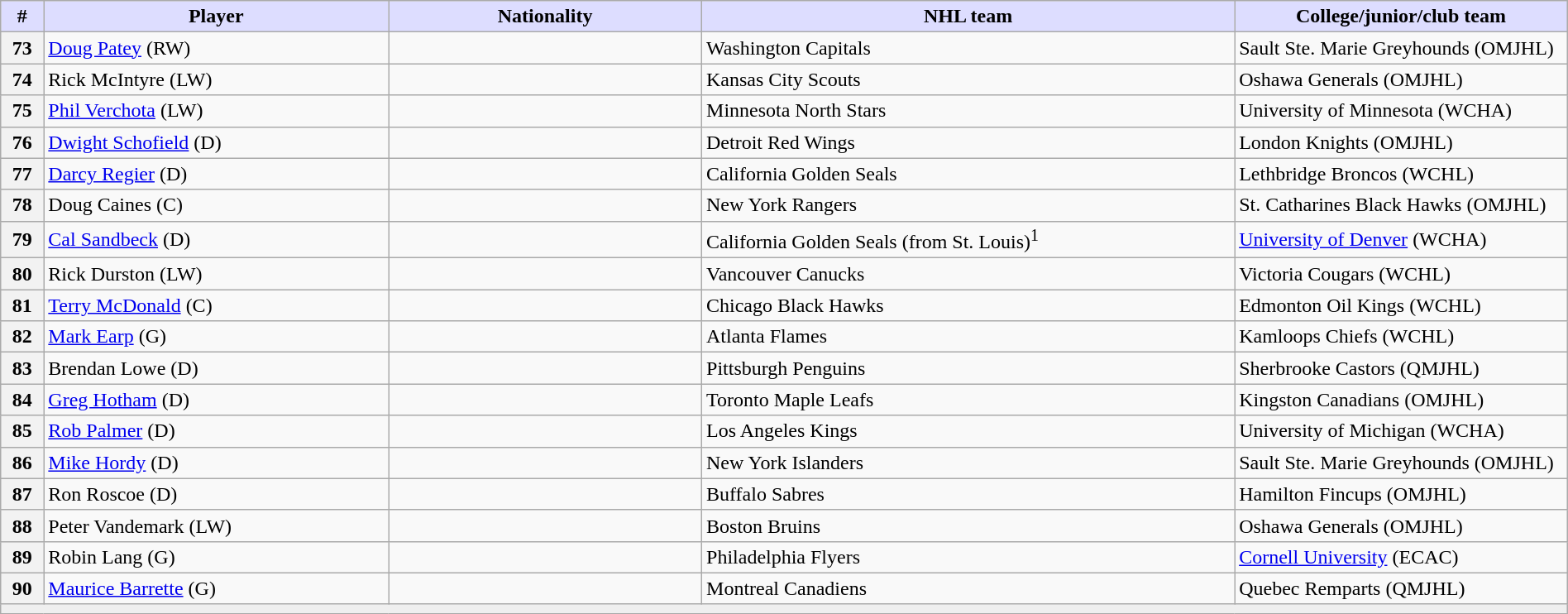<table class="wikitable" style="width: 100%">
<tr>
<th style="background:#ddf; width:2.75%;">#</th>
<th style="background:#ddf; width:22.0%;">Player</th>
<th style="background:#ddf; width:20.0%;">Nationality</th>
<th style="background:#ddf; width:34.0%;">NHL team</th>
<th style="background:#ddf; width:100.0%;">College/junior/club team</th>
</tr>
<tr>
<th>73</th>
<td><a href='#'>Doug Patey</a> (RW)</td>
<td></td>
<td>Washington Capitals</td>
<td>Sault Ste. Marie Greyhounds (OMJHL)</td>
</tr>
<tr>
<th>74</th>
<td>Rick McIntyre (LW)</td>
<td></td>
<td>Kansas City Scouts</td>
<td>Oshawa Generals (OMJHL)</td>
</tr>
<tr>
<th>75</th>
<td><a href='#'>Phil Verchota</a> (LW)</td>
<td></td>
<td>Minnesota North Stars</td>
<td>University of Minnesota (WCHA)</td>
</tr>
<tr>
<th>76</th>
<td><a href='#'>Dwight Schofield</a> (D)</td>
<td></td>
<td>Detroit Red Wings</td>
<td>London Knights (OMJHL)</td>
</tr>
<tr>
<th>77</th>
<td><a href='#'>Darcy Regier</a> (D)</td>
<td></td>
<td>California Golden Seals</td>
<td>Lethbridge Broncos (WCHL)</td>
</tr>
<tr>
<th>78</th>
<td>Doug Caines (C)</td>
<td></td>
<td>New York Rangers</td>
<td>St. Catharines Black Hawks (OMJHL)</td>
</tr>
<tr>
<th>79</th>
<td><a href='#'>Cal Sandbeck</a> (D)</td>
<td></td>
<td>California Golden Seals (from St. Louis)<sup>1</sup></td>
<td><a href='#'>University of Denver</a> (WCHA)</td>
</tr>
<tr>
<th>80</th>
<td>Rick Durston (LW)</td>
<td></td>
<td>Vancouver Canucks</td>
<td>Victoria Cougars (WCHL)</td>
</tr>
<tr>
<th>81</th>
<td><a href='#'>Terry McDonald</a> (C)</td>
<td></td>
<td>Chicago Black Hawks</td>
<td>Edmonton Oil Kings (WCHL)</td>
</tr>
<tr>
<th>82</th>
<td><a href='#'>Mark Earp</a> (G)</td>
<td></td>
<td>Atlanta Flames</td>
<td>Kamloops Chiefs (WCHL)</td>
</tr>
<tr>
<th>83</th>
<td>Brendan Lowe (D)</td>
<td></td>
<td>Pittsburgh Penguins</td>
<td>Sherbrooke Castors (QMJHL)</td>
</tr>
<tr>
<th>84</th>
<td><a href='#'>Greg Hotham</a> (D)</td>
<td></td>
<td>Toronto Maple Leafs</td>
<td>Kingston Canadians (OMJHL)</td>
</tr>
<tr>
<th>85</th>
<td><a href='#'>Rob Palmer</a> (D)</td>
<td></td>
<td>Los Angeles Kings</td>
<td>University of Michigan (WCHA)</td>
</tr>
<tr>
<th>86</th>
<td><a href='#'>Mike Hordy</a> (D)</td>
<td></td>
<td>New York Islanders</td>
<td>Sault Ste. Marie Greyhounds (OMJHL)</td>
</tr>
<tr>
<th>87</th>
<td>Ron Roscoe (D)</td>
<td></td>
<td>Buffalo Sabres</td>
<td>Hamilton Fincups (OMJHL)</td>
</tr>
<tr>
<th>88</th>
<td>Peter Vandemark (LW)</td>
<td></td>
<td>Boston Bruins</td>
<td>Oshawa Generals (OMJHL)</td>
</tr>
<tr>
<th>89</th>
<td>Robin Lang (G)</td>
<td></td>
<td>Philadelphia Flyers</td>
<td><a href='#'>Cornell University</a> (ECAC)</td>
</tr>
<tr>
<th>90</th>
<td><a href='#'>Maurice Barrette</a> (G)</td>
<td></td>
<td>Montreal Canadiens</td>
<td>Quebec Remparts (QMJHL)</td>
</tr>
<tr>
<td align=center colspan="6" bgcolor="#efefef"></td>
</tr>
</table>
